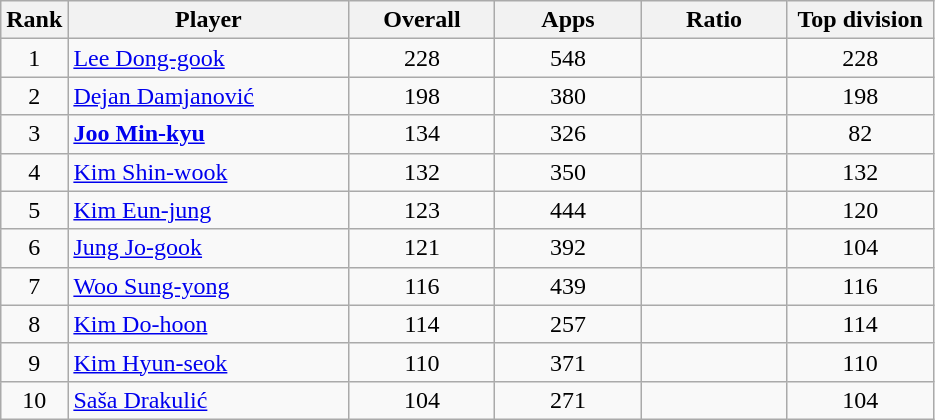<table class="wikitable sortable" style="text-align:center;">
<tr>
<th width="30">Rank</th>
<th width="180">Player</th>
<th width="90">Overall</th>
<th width="90">Apps</th>
<th width="90">Ratio</th>
<th width="90">Top division</th>
</tr>
<tr>
<td>1</td>
<td align="left"> <a href='#'>Lee Dong-gook</a></td>
<td>228</td>
<td>548</td>
<td></td>
<td>228</td>
</tr>
<tr>
<td>2</td>
<td align="left"> <a href='#'>Dejan Damjanović</a></td>
<td>198</td>
<td>380</td>
<td></td>
<td>198</td>
</tr>
<tr>
<td>3</td>
<td align="left"> <strong><a href='#'>Joo Min-kyu</a></strong></td>
<td>134</td>
<td>326</td>
<td></td>
<td>82</td>
</tr>
<tr>
<td>4</td>
<td align="left"> <a href='#'>Kim Shin-wook</a></td>
<td>132</td>
<td>350</td>
<td></td>
<td>132</td>
</tr>
<tr>
<td>5</td>
<td align="left"> <a href='#'>Kim Eun-jung</a></td>
<td>123</td>
<td>444</td>
<td></td>
<td>120</td>
</tr>
<tr>
<td>6</td>
<td align="left"> <a href='#'>Jung Jo-gook</a></td>
<td>121</td>
<td>392</td>
<td></td>
<td>104</td>
</tr>
<tr>
<td>7</td>
<td align="left"> <a href='#'>Woo Sung-yong</a></td>
<td>116</td>
<td>439</td>
<td></td>
<td>116</td>
</tr>
<tr>
<td>8</td>
<td align="left"> <a href='#'>Kim Do-hoon</a></td>
<td>114</td>
<td>257</td>
<td></td>
<td>114</td>
</tr>
<tr>
<td>9</td>
<td align="left"> <a href='#'>Kim Hyun-seok</a></td>
<td>110</td>
<td>371</td>
<td></td>
<td>110</td>
</tr>
<tr>
<td>10</td>
<td align="left"> <a href='#'>Saša Drakulić</a></td>
<td>104</td>
<td>271</td>
<td></td>
<td>104</td>
</tr>
</table>
